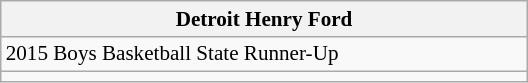<table class="wikitable collapsible collapsed" style="min-width:25em; font-size:88%;">
<tr>
<th colspan="2">Detroit Henry Ford</th>
</tr>
<tr>
<td>2015 Boys Basketball State Runner-Up</td>
</tr>
<tr>
<td></td>
</tr>
</table>
